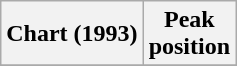<table class="wikitable sortable">
<tr>
<th align="left">Chart (1993)</th>
<th align="center">Peak<br>position</th>
</tr>
<tr>
</tr>
</table>
